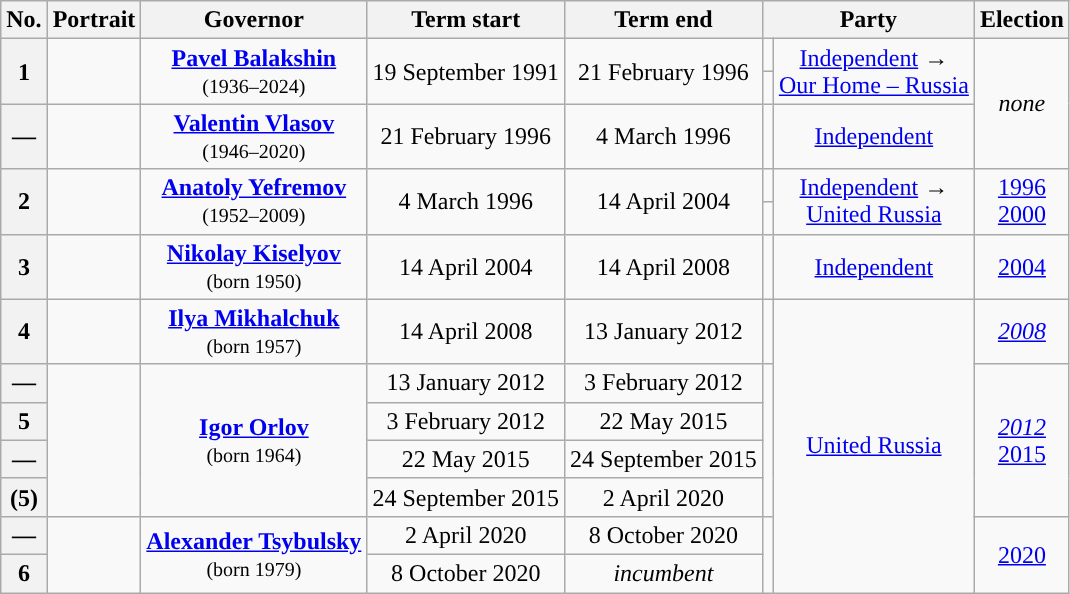<table class="wikitable" style="text-align: center;">
<tr>
<th>No.</th>
<th>Portrait</th>
<th>Governor</th>
<th>Term start</th>
<th>Term end</th>
<th colspan=2>Party</th>
<th>Election</th>
</tr>
<tr>
<th rowspan="2">1</th>
<td rowspan="2"></td>
<td rowspan="2"><strong><a href='#'>Pavel Balakshin</a></strong><br><small>(1936–2024)</small></td>
<td rowspan="2">19 September 1991</td>
<td rowspan="2">21 February 1996</td>
<td style="color:inherit;background: "></td>
<td rowspan="2"><a href='#'>Independent</a> →<br><a href='#'>Our Home – Russia</a></td>
<td rowspan="3"><em>none</em></td>
</tr>
<tr>
<td style="color:inherit;background: "></td>
</tr>
<tr>
<th>—</th>
<td></td>
<td><strong><a href='#'>Valentin Vlasov</a></strong><br><small>(1946–2020)</small></td>
<td>21 February 1996</td>
<td>4 March 1996</td>
<td style="color:inherit;background: "></td>
<td><a href='#'>Independent</a></td>
</tr>
<tr>
<th rowspan=2>2</th>
<td rowspan=2></td>
<td rowspan=2><strong><a href='#'>Anatoly Yefremov</a></strong><br><small>(1952–2009)</small></td>
<td rowspan=2>4 March 1996</td>
<td rowspan=2>14 April 2004</td>
<td style="color:inherit;background: "></td>
<td rowspan=2><a href='#'>Independent</a> →<br><a href='#'>United Russia</a></td>
<td rowspan=2><a href='#'>1996</a><br><a href='#'>2000</a></td>
</tr>
<tr>
<td style="color:inherit;background: "></td>
</tr>
<tr>
<th>3</th>
<td></td>
<td><strong><a href='#'>Nikolay Kiselyov</a></strong><br><small>(born 1950)</small></td>
<td>14 April 2004</td>
<td>14 April 2008</td>
<td style="color:inherit;background: "></td>
<td><a href='#'>Independent</a></td>
<td><a href='#'>2004</a></td>
</tr>
<tr>
<th>4</th>
<td></td>
<td><strong><a href='#'>Ilya Mikhalchuk</a></strong><br><small>(born 1957)</small></td>
<td>14 April 2008</td>
<td>13 January 2012</td>
<td style="color:inherit;background: "></td>
<td rowspan=7><a href='#'>United Russia</a></td>
<td><em><a href='#'>2008</a></em></td>
</tr>
<tr>
<th>—</th>
<td rowspan="4"></td>
<td rowspan="4"><strong><a href='#'>Igor Orlov</a></strong><br><small>(born 1964)</small></td>
<td>13 January 2012</td>
<td>3 February 2012</td>
<td rowspan="4;" style="background: "></td>
<td rowspan=4><em><a href='#'>2012</a></em><br><a href='#'>2015</a></td>
</tr>
<tr>
<th>5</th>
<td>3 February 2012</td>
<td>22 May 2015</td>
</tr>
<tr>
<th>—</th>
<td>22 May 2015</td>
<td>24 September 2015</td>
</tr>
<tr>
<th>(5)</th>
<td>24 September 2015</td>
<td>2 April 2020</td>
</tr>
<tr>
<th>—</th>
<td rowspan="2"></td>
<td rowspan="2"><strong><a href='#'>Alexander Tsybulsky</a></strong><br><small>(born 1979)</small></td>
<td>2 April 2020</td>
<td>8 October 2020</td>
<td rowspan="2;" style="background: "></td>
<td rowspan="2"><a href='#'>2020</a></td>
</tr>
<tr>
<th>6</th>
<td>8 October 2020</td>
<td><em>incumbent</em></td>
</tr>
</table>
